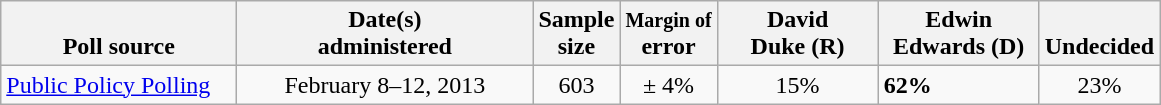<table class="wikitable">
<tr valign= bottom>
<th style="width:150px;">Poll source</th>
<th style="width:190px;">Date(s)<br>administered</th>
<th class=small>Sample<br>size</th>
<th><small>Margin of</small><br>error</th>
<th style="width:100px;">David<br>Duke (R)</th>
<th style="width:100px;">Edwin<br>Edwards (D)</th>
<th style="width:40px;">Undecided</th>
</tr>
<tr>
<td><a href='#'>Public Policy Polling</a></td>
<td align=center>February 8–12, 2013</td>
<td align=center>603</td>
<td align=center>± 4%</td>
<td align=center>15%</td>
<td><strong>62%</strong></td>
<td align=center>23%</td>
</tr>
</table>
